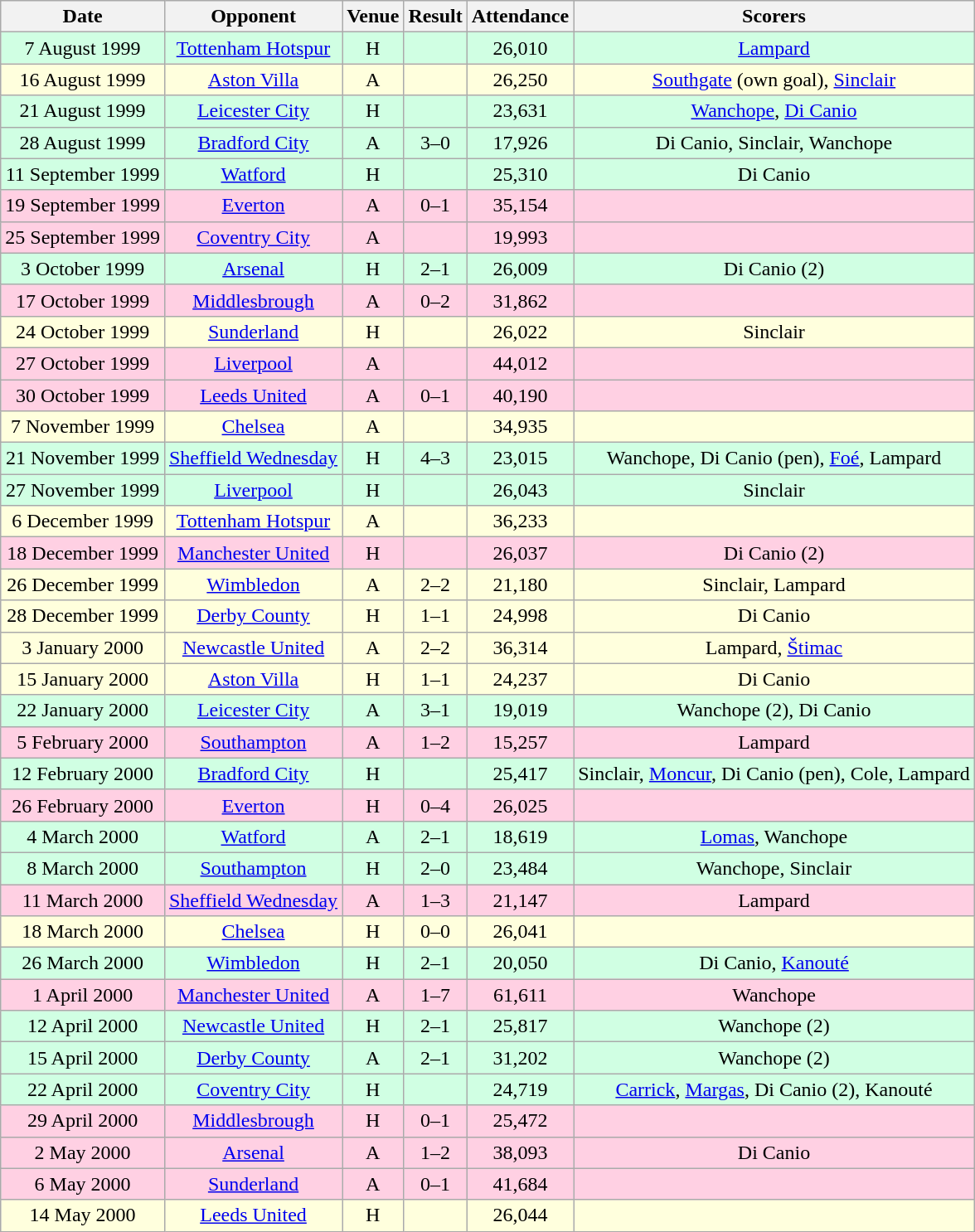<table class="wikitable sortable" style="font-size:100%; text-align:center">
<tr>
<th>Date</th>
<th>Opponent</th>
<th>Venue</th>
<th>Result</th>
<th>Attendance</th>
<th>Scorers</th>
</tr>
<tr style="background-color: #d0ffe3;">
<td>7 August 1999</td>
<td><a href='#'>Tottenham Hotspur</a></td>
<td>H</td>
<td></td>
<td>26,010</td>
<td><a href='#'>Lampard</a></td>
</tr>
<tr style="background-color: #ffffdd;">
<td>16 August 1999</td>
<td><a href='#'>Aston Villa</a></td>
<td>A</td>
<td></td>
<td>26,250</td>
<td><a href='#'>Southgate</a> (own goal), <a href='#'>Sinclair</a></td>
</tr>
<tr style="background-color: #d0ffe3;">
<td>21 August 1999</td>
<td><a href='#'>Leicester City</a></td>
<td>H</td>
<td></td>
<td>23,631</td>
<td><a href='#'>Wanchope</a>, <a href='#'>Di Canio</a></td>
</tr>
<tr style="background-color: #d0ffe3;">
<td>28 August 1999</td>
<td><a href='#'>Bradford City</a></td>
<td>A</td>
<td>3–0</td>
<td>17,926</td>
<td>Di Canio, Sinclair, Wanchope</td>
</tr>
<tr style="background-color: #d0ffe3;">
<td>11 September 1999</td>
<td><a href='#'>Watford</a></td>
<td>H</td>
<td></td>
<td>25,310</td>
<td>Di Canio</td>
</tr>
<tr style="background-color: #ffd0e3;">
<td>19 September 1999</td>
<td><a href='#'>Everton</a></td>
<td>A</td>
<td>0–1</td>
<td>35,154</td>
<td></td>
</tr>
<tr style="background-color: #ffd0e3;">
<td>25 September 1999</td>
<td><a href='#'>Coventry City</a></td>
<td>A</td>
<td></td>
<td>19,993</td>
<td></td>
</tr>
<tr style="background-color: #d0ffe3;">
<td>3 October 1999</td>
<td><a href='#'>Arsenal</a></td>
<td>H</td>
<td>2–1</td>
<td>26,009</td>
<td>Di Canio (2)</td>
</tr>
<tr style="background-color: #ffd0e3;">
<td>17 October 1999</td>
<td><a href='#'>Middlesbrough</a></td>
<td>A</td>
<td>0–2</td>
<td>31,862</td>
<td></td>
</tr>
<tr style="background-color: #ffffdd;">
<td>24 October 1999</td>
<td><a href='#'>Sunderland</a></td>
<td>H</td>
<td></td>
<td>26,022</td>
<td>Sinclair</td>
</tr>
<tr style="background-color: #ffd0e3;">
<td>27 October 1999</td>
<td><a href='#'>Liverpool</a></td>
<td>A</td>
<td></td>
<td>44,012</td>
<td></td>
</tr>
<tr style="background-color: #ffd0e3;">
<td>30 October 1999</td>
<td><a href='#'>Leeds United</a></td>
<td>A</td>
<td>0–1</td>
<td>40,190</td>
<td></td>
</tr>
<tr style="background-color: #ffffdd;">
<td>7 November 1999</td>
<td><a href='#'>Chelsea</a></td>
<td>A</td>
<td></td>
<td>34,935</td>
<td></td>
</tr>
<tr style="background-color: #d0ffe3;">
<td>21 November 1999</td>
<td><a href='#'>Sheffield Wednesday</a></td>
<td>H</td>
<td>4–3</td>
<td>23,015</td>
<td>Wanchope, Di Canio (pen), <a href='#'>Foé</a>, Lampard</td>
</tr>
<tr style="background-color: #d0ffe3;">
<td>27 November 1999</td>
<td><a href='#'>Liverpool</a></td>
<td>H</td>
<td></td>
<td>26,043</td>
<td>Sinclair</td>
</tr>
<tr style="background-color: #ffffdd;">
<td>6 December 1999</td>
<td><a href='#'>Tottenham Hotspur</a></td>
<td>A</td>
<td></td>
<td>36,233</td>
<td></td>
</tr>
<tr style="background-color: #ffd0e3;">
<td>18 December 1999</td>
<td><a href='#'>Manchester United</a></td>
<td>H</td>
<td></td>
<td>26,037</td>
<td>Di Canio (2)</td>
</tr>
<tr style="background-color: #ffffdd;">
<td>26 December 1999</td>
<td><a href='#'>Wimbledon</a></td>
<td>A</td>
<td>2–2</td>
<td>21,180</td>
<td>Sinclair, Lampard</td>
</tr>
<tr style="background-color: #ffffdd;">
<td>28 December 1999</td>
<td><a href='#'>Derby County</a></td>
<td>H</td>
<td>1–1</td>
<td>24,998</td>
<td>Di Canio</td>
</tr>
<tr style="background-color: #ffffdd;">
<td>3 January 2000</td>
<td><a href='#'>Newcastle United</a></td>
<td>A</td>
<td>2–2</td>
<td>36,314</td>
<td>Lampard, <a href='#'>Štimac</a></td>
</tr>
<tr style="background-color: #ffffdd;">
<td>15 January 2000</td>
<td><a href='#'>Aston Villa</a></td>
<td>H</td>
<td>1–1</td>
<td>24,237</td>
<td>Di Canio</td>
</tr>
<tr style="background-color: #d0ffe3;">
<td>22 January 2000</td>
<td><a href='#'>Leicester City</a></td>
<td>A</td>
<td>3–1</td>
<td>19,019</td>
<td>Wanchope (2), Di Canio</td>
</tr>
<tr style="background-color: #ffd0e3;">
<td>5 February 2000</td>
<td><a href='#'>Southampton</a></td>
<td>A</td>
<td>1–2</td>
<td>15,257</td>
<td>Lampard</td>
</tr>
<tr style="background-color: #d0ffe3;">
<td>12 February 2000</td>
<td><a href='#'>Bradford City</a></td>
<td>H</td>
<td></td>
<td>25,417</td>
<td>Sinclair, <a href='#'>Moncur</a>, Di Canio (pen), Cole, Lampard</td>
</tr>
<tr style="background-color: #ffd0e3;">
<td>26 February 2000</td>
<td><a href='#'>Everton</a></td>
<td>H</td>
<td>0–4</td>
<td>26,025</td>
<td></td>
</tr>
<tr style="background-color: #d0ffe3;">
<td>4 March 2000</td>
<td><a href='#'>Watford</a></td>
<td>A</td>
<td>2–1</td>
<td>18,619</td>
<td><a href='#'>Lomas</a>, Wanchope</td>
</tr>
<tr style="background-color: #d0ffe3;">
<td>8 March 2000</td>
<td><a href='#'>Southampton</a></td>
<td>H</td>
<td>2–0</td>
<td>23,484</td>
<td>Wanchope, Sinclair</td>
</tr>
<tr style="background-color: #ffd0e3;">
<td>11 March 2000</td>
<td><a href='#'>Sheffield Wednesday</a></td>
<td>A</td>
<td>1–3</td>
<td>21,147</td>
<td>Lampard</td>
</tr>
<tr style="background-color: #ffffdd;">
<td>18 March 2000</td>
<td><a href='#'>Chelsea</a></td>
<td>H</td>
<td>0–0</td>
<td>26,041</td>
<td></td>
</tr>
<tr style="background-color: #d0ffe3;">
<td>26 March 2000</td>
<td><a href='#'>Wimbledon</a></td>
<td>H</td>
<td>2–1</td>
<td>20,050</td>
<td>Di Canio, <a href='#'>Kanouté</a></td>
</tr>
<tr style="background-color: #ffd0e3;">
<td>1 April 2000</td>
<td><a href='#'>Manchester United</a></td>
<td>A</td>
<td>1–7</td>
<td>61,611</td>
<td>Wanchope</td>
</tr>
<tr style="background-color: #d0ffe3;">
<td>12 April 2000</td>
<td><a href='#'>Newcastle United</a></td>
<td>H</td>
<td>2–1</td>
<td>25,817</td>
<td>Wanchope (2)</td>
</tr>
<tr style="background-color: #d0ffe3;">
<td>15 April 2000</td>
<td><a href='#'>Derby County</a></td>
<td>A</td>
<td>2–1</td>
<td>31,202</td>
<td>Wanchope (2)</td>
</tr>
<tr style="background-color: #d0ffe3;">
<td>22 April 2000</td>
<td><a href='#'>Coventry City</a></td>
<td>H</td>
<td></td>
<td>24,719</td>
<td><a href='#'>Carrick</a>, <a href='#'>Margas</a>, Di Canio (2), Kanouté</td>
</tr>
<tr style="background-color: #ffd0e3;">
<td>29 April 2000</td>
<td><a href='#'>Middlesbrough</a></td>
<td>H</td>
<td>0–1</td>
<td>25,472</td>
<td></td>
</tr>
<tr style="background-color: #ffd0e3;">
<td>2 May 2000</td>
<td><a href='#'>Arsenal</a></td>
<td>A</td>
<td>1–2</td>
<td>38,093</td>
<td>Di Canio</td>
</tr>
<tr style="background-color: #ffd0e3;">
<td>6 May 2000</td>
<td><a href='#'>Sunderland</a></td>
<td>A</td>
<td>0–1</td>
<td>41,684</td>
<td></td>
</tr>
<tr style="background-color: #ffffdd;">
<td>14 May 2000</td>
<td><a href='#'>Leeds United</a></td>
<td>H</td>
<td></td>
<td>26,044</td>
<td></td>
</tr>
</table>
